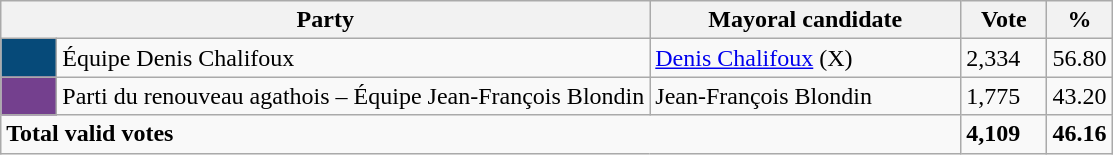<table class="wikitable">
<tr>
<th bgcolor="#DDDDFF" width="230px" colspan="2">Party</th>
<th bgcolor="#DDDDFF" width="200px">Mayoral candidate</th>
<th bgcolor="#DDDDFF" width="50px">Vote</th>
<th bgcolor="#DDDDFF" width="30px">%</th>
</tr>
<tr>
<td bgcolor=#064A79 width="30px"> </td>
<td>Équipe Denis Chalifoux</td>
<td><a href='#'>Denis Chalifoux</a> (X)</td>
<td>2,334</td>
<td>56.80</td>
</tr>
<tr>
<td bgcolor=#74408E width="30px"> </td>
<td>Parti du renouveau agathois – Équipe Jean-François Blondin</td>
<td>Jean-François Blondin</td>
<td>1,775</td>
<td>43.20</td>
</tr>
<tr>
<td colspan="3"><strong>Total valid votes</strong></td>
<td><strong>4,109</strong></td>
<td><strong>46.16</strong></td>
</tr>
</table>
